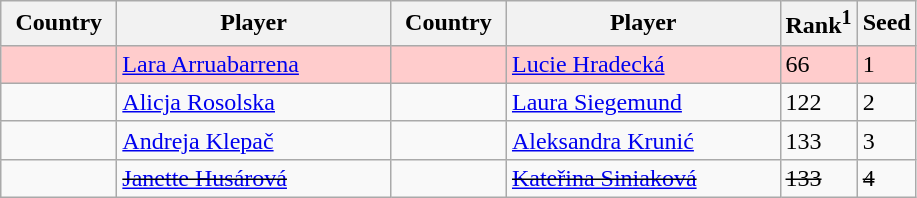<table class="sortable wikitable">
<tr>
<th width="70">Country</th>
<th width="175">Player</th>
<th width="70">Country</th>
<th width="175">Player</th>
<th>Rank<sup>1</sup></th>
<th>Seed</th>
</tr>
<tr style="background:#fcc;">
<td></td>
<td><a href='#'>Lara Arruabarrena</a></td>
<td></td>
<td><a href='#'>Lucie Hradecká</a></td>
<td>66</td>
<td>1</td>
</tr>
<tr>
<td></td>
<td><a href='#'>Alicja Rosolska</a></td>
<td></td>
<td><a href='#'>Laura Siegemund</a></td>
<td>122</td>
<td>2</td>
</tr>
<tr>
<td></td>
<td><a href='#'>Andreja Klepač</a></td>
<td></td>
<td><a href='#'>Aleksandra Krunić</a></td>
<td>133</td>
<td>3</td>
</tr>
<tr>
<td><s></s></td>
<td><s><a href='#'>Janette Husárová</a></s></td>
<td><s></s></td>
<td><s><a href='#'>Kateřina Siniaková</a></s></td>
<td><s>133</s></td>
<td><s>4</s></td>
</tr>
</table>
